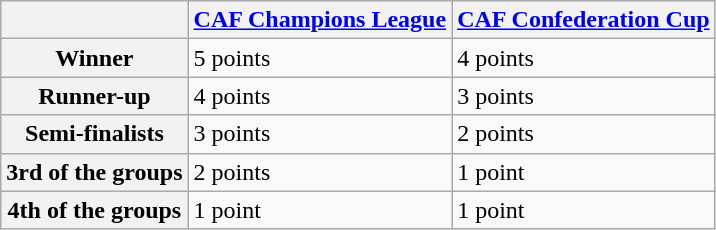<table class="wikitable">
<tr>
<th></th>
<th><a href='#'>CAF Champions League</a></th>
<th><a href='#'>CAF Confederation Cup</a></th>
</tr>
<tr>
<th>Winner</th>
<td>5 points</td>
<td>4 points</td>
</tr>
<tr>
<th>Runner-up</th>
<td>4 points</td>
<td>3 points</td>
</tr>
<tr>
<th>Semi-finalists</th>
<td>3 points</td>
<td>2 points</td>
</tr>
<tr>
<th>3rd of the groups</th>
<td>2 points</td>
<td>1 point</td>
</tr>
<tr>
<th>4th of the groups</th>
<td>1 point</td>
<td>1 point</td>
</tr>
</table>
